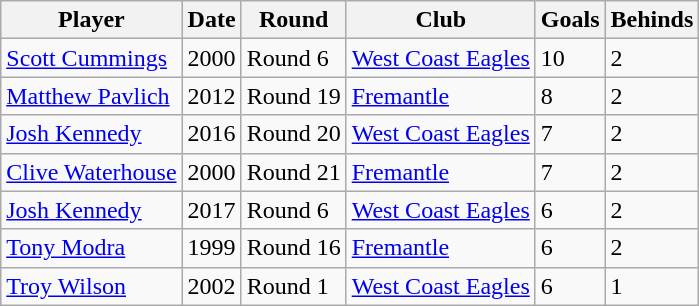<table class="wikitable">
<tr>
<th>Player</th>
<th>Date</th>
<th>Round</th>
<th>Club</th>
<th>Goals</th>
<th>Behinds</th>
</tr>
<tr>
<td><a href='#'>Scott Cummings</a></td>
<td>2000</td>
<td>Round 6</td>
<td> <a href='#'>West Coast Eagles</a></td>
<td>10</td>
<td>2</td>
</tr>
<tr>
<td><a href='#'>Matthew Pavlich</a></td>
<td>2012</td>
<td>Round 19</td>
<td> <a href='#'>Fremantle</a></td>
<td>8</td>
<td>2</td>
</tr>
<tr>
<td><a href='#'>Josh Kennedy</a></td>
<td>2016</td>
<td>Round 20</td>
<td> <a href='#'>West Coast Eagles</a></td>
<td>7</td>
<td>2</td>
</tr>
<tr>
<td><a href='#'>Clive Waterhouse</a></td>
<td>2000</td>
<td>Round 21</td>
<td> <a href='#'>Fremantle</a></td>
<td>7</td>
<td>2</td>
</tr>
<tr>
<td><a href='#'>Josh Kennedy</a></td>
<td>2017</td>
<td>Round 6</td>
<td> <a href='#'>West Coast Eagles</a></td>
<td>6</td>
<td>2</td>
</tr>
<tr>
<td><a href='#'>Tony Modra</a></td>
<td>1999</td>
<td>Round 16</td>
<td> <a href='#'>Fremantle</a></td>
<td>6</td>
<td>2</td>
</tr>
<tr>
<td><a href='#'>Troy Wilson</a></td>
<td>2002</td>
<td>Round 1</td>
<td> <a href='#'>West Coast Eagles</a></td>
<td>6</td>
<td>1</td>
</tr>
</table>
